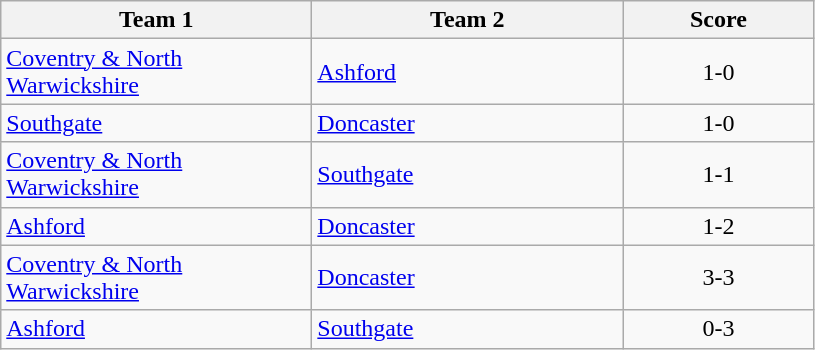<table class="wikitable" style="font-size: 100%">
<tr>
<th width=200>Team 1</th>
<th width=200>Team 2</th>
<th width=120>Score</th>
</tr>
<tr>
<td><a href='#'>Coventry & North Warwickshire</a></td>
<td><a href='#'>Ashford</a></td>
<td align=center>1-0</td>
</tr>
<tr>
<td><a href='#'>Southgate</a></td>
<td><a href='#'>Doncaster</a></td>
<td align=center>1-0</td>
</tr>
<tr>
<td><a href='#'>Coventry & North Warwickshire</a></td>
<td><a href='#'>Southgate</a></td>
<td align=center>1-1</td>
</tr>
<tr>
<td><a href='#'>Ashford</a></td>
<td><a href='#'>Doncaster</a></td>
<td align=center>1-2</td>
</tr>
<tr>
<td><a href='#'>Coventry & North Warwickshire</a></td>
<td><a href='#'>Doncaster</a></td>
<td align=center>3-3</td>
</tr>
<tr>
<td><a href='#'>Ashford</a></td>
<td><a href='#'>Southgate</a></td>
<td align=center>0-3</td>
</tr>
</table>
